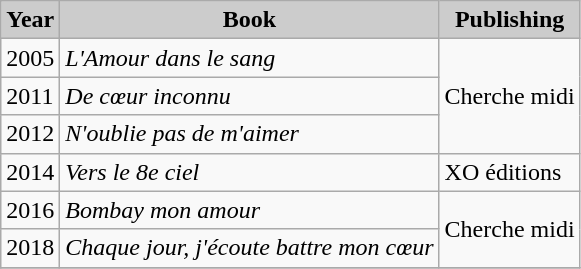<table class="wikitable">
<tr>
<th style="background: #CCCCCC;">Year</th>
<th style="background: #CCCCCC;">Book</th>
<th style="background: #CCCCCC;">Publishing</th>
</tr>
<tr>
<td>2005</td>
<td><em>L'Amour dans le sang</em></td>
<td rowspan=3>Cherche midi</td>
</tr>
<tr>
<td>2011</td>
<td><em>De cœur inconnu</em></td>
</tr>
<tr>
<td>2012</td>
<td><em>N'oublie pas de m'aimer</em></td>
</tr>
<tr>
<td>2014</td>
<td><em>Vers le 8e ciel</em></td>
<td>XO éditions</td>
</tr>
<tr>
<td>2016</td>
<td><em>Bombay mon amour</em></td>
<td rowspan=2>Cherche midi</td>
</tr>
<tr>
<td>2018</td>
<td><em>Chaque jour, j'écoute battre mon cœur</em></td>
</tr>
<tr>
</tr>
</table>
